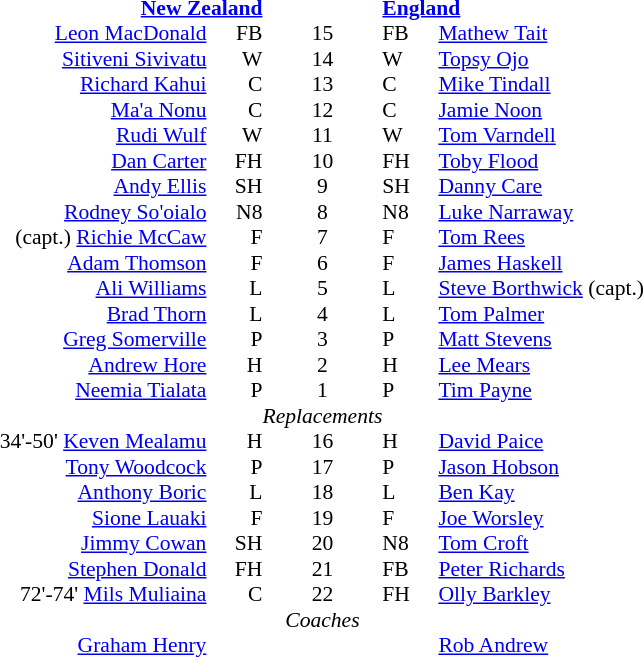<table width="100%" style="font-size: 90%; " cellspacing="0" cellpadding="0" align=center>
<tr>
<td width=41%; text-align=right></td>
<td width=3%; text-align:right></td>
<td width=4%; text-align:center></td>
<td width=3%; text-align:left></td>
<td width=49%; text-align:left></td>
</tr>
<tr>
<td colspan=2; align=right><strong><a href='#'>New Zealand</a></strong></td>
<td></td>
<td colspan=2;><strong><a href='#'>England</a></strong></td>
</tr>
<tr>
<td align=right><a href='#'>Leon MacDonald</a></td>
<td align=right>FB</td>
<td align=center>15</td>
<td>FB</td>
<td><a href='#'>Mathew Tait</a> </td>
</tr>
<tr>
<td align=right><a href='#'>Sitiveni Sivivatu</a></td>
<td align=right>W</td>
<td align=center>14</td>
<td>W</td>
<td><a href='#'>Topsy Ojo</a></td>
</tr>
<tr>
<td align=right> <a href='#'>Richard Kahui</a></td>
<td align=right>C</td>
<td align=center>13</td>
<td>C</td>
<td><a href='#'>Mike Tindall</a> </td>
</tr>
<tr>
<td align=right><a href='#'>Ma'a Nonu</a></td>
<td align=right>C</td>
<td align=center>12</td>
<td>C</td>
<td><a href='#'>Jamie Noon</a></td>
</tr>
<tr>
<td align=right><a href='#'>Rudi Wulf</a></td>
<td align=right>W</td>
<td align=center>11</td>
<td>W</td>
<td><a href='#'>Tom Varndell</a></td>
</tr>
<tr>
<td align=right> <a href='#'>Dan Carter</a></td>
<td align=right>FH</td>
<td align=center>10</td>
<td>FH</td>
<td><a href='#'>Toby Flood</a> </td>
</tr>
<tr>
<td align=right> <a href='#'>Andy Ellis</a></td>
<td align=right>SH</td>
<td align=center>9</td>
<td>SH</td>
<td><a href='#'>Danny Care</a></td>
</tr>
<tr>
<td align=right><a href='#'>Rodney So'oialo</a></td>
<td align=right>N8</td>
<td align=center>8</td>
<td>N8</td>
<td><a href='#'>Luke Narraway</a> </td>
</tr>
<tr>
<td align=right> (capt.) <a href='#'>Richie McCaw</a></td>
<td align=right>F</td>
<td align=center>7</td>
<td>F</td>
<td><a href='#'>Tom Rees</a> </td>
</tr>
<tr>
<td align=right><a href='#'>Adam Thomson</a></td>
<td align=right>F</td>
<td align=center>6</td>
<td>F</td>
<td><a href='#'>James Haskell</a></td>
</tr>
<tr>
<td align=right> <a href='#'>Ali Williams</a></td>
<td align=right>L</td>
<td align=center>5</td>
<td>L</td>
<td><a href='#'>Steve Borthwick</a> (capt.)</td>
</tr>
<tr>
<td align=right><a href='#'>Brad Thorn</a></td>
<td align=right>L</td>
<td align=center>4</td>
<td>L</td>
<td><a href='#'>Tom Palmer</a> </td>
</tr>
<tr>
<td align=right><a href='#'>Greg Somerville</a></td>
<td align=right>P</td>
<td align=center>3</td>
<td>P</td>
<td><a href='#'>Matt Stevens</a> </td>
</tr>
<tr>
<td align=right> <a href='#'>Andrew Hore</a></td>
<td align=right>H</td>
<td align=center>2</td>
<td>H</td>
<td><a href='#'>Lee Mears</a> </td>
</tr>
<tr>
<td align=right> <a href='#'>Neemia Tialata</a></td>
<td align=right>P</td>
<td align=center>1</td>
<td>P</td>
<td><a href='#'>Tim Payne</a></td>
</tr>
<tr>
<td></td>
<td></td>
<td align=center><em>Replacements</em></td>
<td></td>
<td></td>
</tr>
<tr>
<td align=right> 34'-50' <a href='#'>Keven Mealamu</a></td>
<td align=right>H</td>
<td align=center>16</td>
<td>H</td>
<td><a href='#'>David Paice</a> </td>
</tr>
<tr>
<td align=right> <a href='#'>Tony Woodcock</a></td>
<td align=right>P</td>
<td align=center>17</td>
<td>P</td>
<td><a href='#'>Jason Hobson</a> </td>
</tr>
<tr>
<td align=right> <a href='#'>Anthony Boric</a></td>
<td align=right>L</td>
<td align=center>18</td>
<td>L</td>
<td><a href='#'>Ben Kay</a> </td>
</tr>
<tr>
<td align=right> <a href='#'>Sione Lauaki</a></td>
<td align=right>F</td>
<td align=center>19</td>
<td>F</td>
<td><a href='#'>Joe Worsley</a> </td>
</tr>
<tr>
<td align=right> <a href='#'>Jimmy Cowan</a></td>
<td align=right>SH</td>
<td align=center>20</td>
<td>N8</td>
<td><a href='#'>Tom Croft</a> </td>
</tr>
<tr>
<td align=right> <a href='#'>Stephen Donald</a></td>
<td align=right>FH</td>
<td align=center>21</td>
<td>FB</td>
<td><a href='#'>Peter Richards</a> </td>
</tr>
<tr>
<td align=right> 72'-74' <a href='#'>Mils Muliaina</a></td>
<td align=right>C</td>
<td align=center>22</td>
<td>FH</td>
<td><a href='#'>Olly Barkley</a> </td>
</tr>
<tr>
<td></td>
<td></td>
<td align=center><em>Coaches</em></td>
<td></td>
<td></td>
</tr>
<tr>
<td align=right> <a href='#'>Graham Henry</a></td>
<td></td>
<td></td>
<td></td>
<td><a href='#'>Rob Andrew</a> </td>
</tr>
</table>
